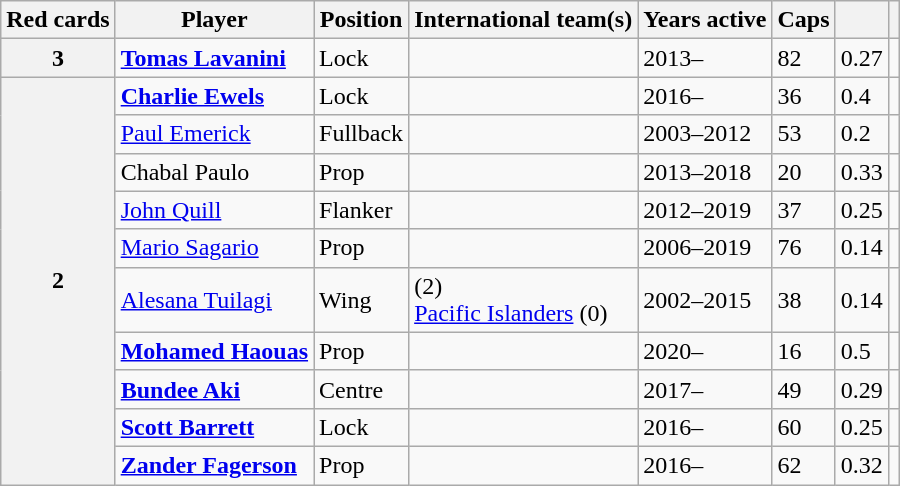<table class="wikitable sortable">
<tr>
<th>Red cards</th>
<th>Player</th>
<th>Position</th>
<th>International team(s)</th>
<th>Years active</th>
<th>Caps</th>
<th></th>
<th></th>
</tr>
<tr>
<th>3</th>
<td><strong><a href='#'>Tomas Lavanini</a></strong></td>
<td>Lock</td>
<td></td>
<td>2013–</td>
<td>82</td>
<td>0.27</td>
<td></td>
</tr>
<tr>
<th rowspan="10">2</th>
<td><strong><a href='#'>Charlie Ewels</a></strong></td>
<td>Lock</td>
<td></td>
<td>2016–</td>
<td>36</td>
<td>0.4</td>
<td></td>
</tr>
<tr>
<td><a href='#'>Paul Emerick</a></td>
<td>Fullback</td>
<td></td>
<td>2003–2012</td>
<td>53</td>
<td>0.2</td>
<td></td>
</tr>
<tr>
<td>Chabal Paulo</td>
<td>Prop</td>
<td></td>
<td>2013–2018</td>
<td>20</td>
<td>0.33</td>
<td></td>
</tr>
<tr>
<td><a href='#'>John Quill</a></td>
<td>Flanker</td>
<td></td>
<td>2012–2019</td>
<td>37</td>
<td>0.25</td>
<td></td>
</tr>
<tr>
<td><a href='#'>Mario Sagario</a></td>
<td>Prop</td>
<td></td>
<td>2006–2019</td>
<td>76</td>
<td>0.14</td>
<td></td>
</tr>
<tr>
<td><a href='#'>Alesana Tuilagi</a></td>
<td>Wing</td>
<td> (2)<br> <a href='#'>Pacific Islanders</a> (0)</td>
<td>2002–2015</td>
<td>38</td>
<td>0.14</td>
<td></td>
</tr>
<tr>
<td><strong><a href='#'>Mohamed Haouas</a></strong></td>
<td>Prop</td>
<td></td>
<td>2020–</td>
<td>16</td>
<td>0.5</td>
<td></td>
</tr>
<tr>
<td><strong><a href='#'>Bundee Aki</a></strong></td>
<td>Centre</td>
<td></td>
<td>2017–</td>
<td>49</td>
<td>0.29</td>
<td></td>
</tr>
<tr>
<td><strong><a href='#'>Scott Barrett</a></strong></td>
<td>Lock</td>
<td></td>
<td>2016–</td>
<td>60</td>
<td>0.25</td>
</tr>
<tr>
<td><strong><a href='#'>Zander Fagerson</a></strong></td>
<td>Prop</td>
<td></td>
<td>2016–</td>
<td>62</td>
<td>0.32</td>
<td></td>
</tr>
</table>
